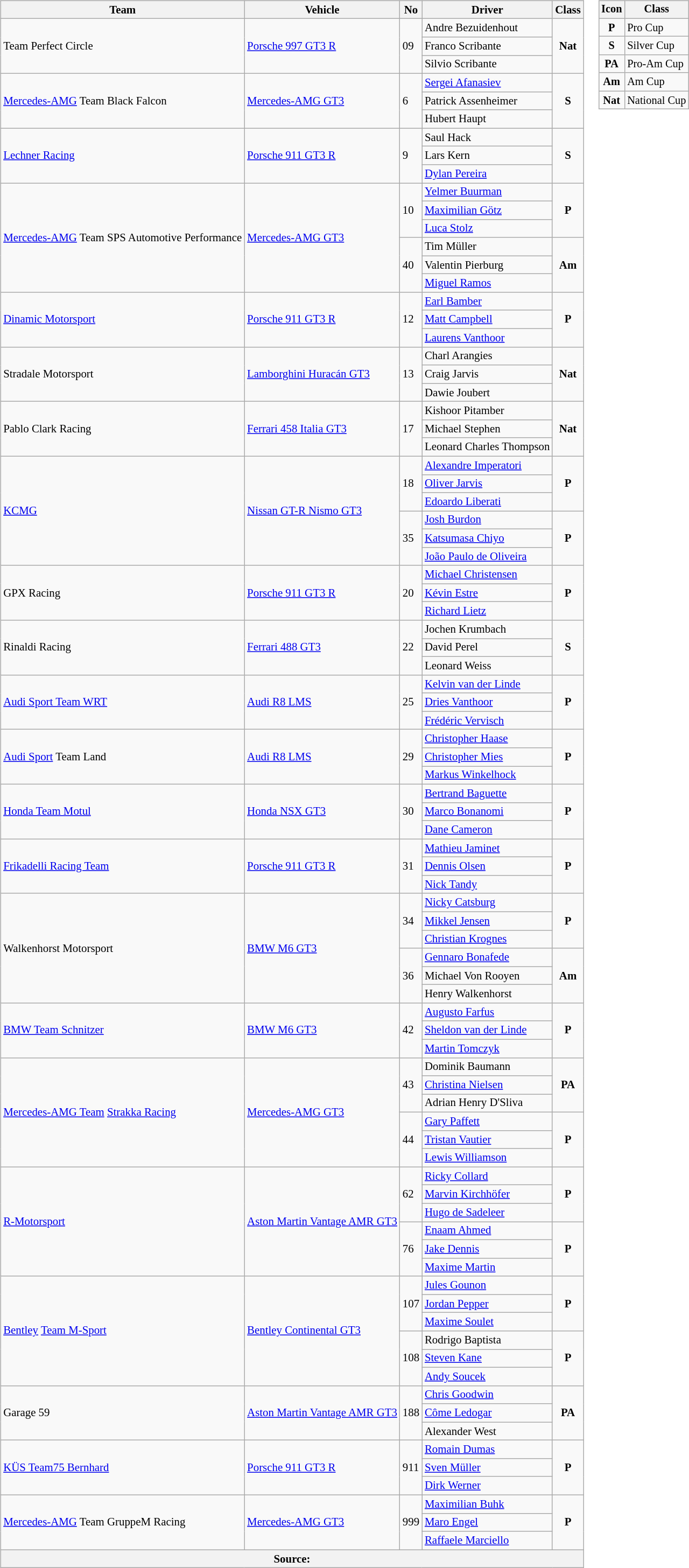<table>
<tr>
<td><br><table class="wikitable" style="font-size: 87%;">
<tr>
<th>Team</th>
<th>Vehicle</th>
<th>No</th>
<th>Driver</th>
<th>Class</th>
</tr>
<tr>
<td rowspan="3"> Team Perfect Circle</td>
<td rowspan="3"><a href='#'>Porsche 997 GT3 R</a></td>
<td rowspan="3">09</td>
<td> Andre Bezuidenhout</td>
<td rowspan="3" align=center><strong><span>Nat</span></strong></td>
</tr>
<tr>
<td> Franco Scribante</td>
</tr>
<tr>
<td> Silvio Scribante</td>
</tr>
<tr>
<td rowspan="3"> <a href='#'>Mercedes-AMG</a> Team Black Falcon</td>
<td rowspan="3"><a href='#'>Mercedes-AMG GT3</a></td>
<td rowspan="3">6</td>
<td> <a href='#'>Sergei Afanasiev</a></td>
<td rowspan="3" align=center><strong><span>S</span></strong></td>
</tr>
<tr>
<td> Patrick Assenheimer</td>
</tr>
<tr>
<td> Hubert Haupt</td>
</tr>
<tr>
<td rowspan="3"> <a href='#'>Lechner Racing</a></td>
<td rowspan="3"><a href='#'>Porsche 911 GT3 R</a></td>
<td rowspan="3">9</td>
<td> Saul Hack</td>
<td rowspan="3" align=center><strong><span>S</span></strong></td>
</tr>
<tr>
<td> Lars Kern</td>
</tr>
<tr>
<td> <a href='#'>Dylan Pereira</a></td>
</tr>
<tr>
<td rowspan="6"> <a href='#'>Mercedes-AMG</a> Team SPS Automotive Performance</td>
<td rowspan="6"><a href='#'>Mercedes-AMG GT3</a></td>
<td rowspan="3">10</td>
<td> <a href='#'>Yelmer Buurman</a></td>
<td rowspan="3" align=center><strong><span>P</span></strong></td>
</tr>
<tr>
<td> <a href='#'>Maximilian Götz</a></td>
</tr>
<tr>
<td> <a href='#'>Luca Stolz</a></td>
</tr>
<tr>
<td rowspan="3">40</td>
<td> Tim Müller</td>
<td rowspan="3" align=center><strong><span>Am</span></strong></td>
</tr>
<tr>
<td> Valentin Pierburg</td>
</tr>
<tr>
<td> <a href='#'>Miguel Ramos</a></td>
</tr>
<tr>
<td rowspan="3"> <a href='#'>Dinamic Motorsport</a></td>
<td rowspan="3"><a href='#'>Porsche 911 GT3 R</a></td>
<td rowspan="3">12</td>
<td> <a href='#'>Earl Bamber</a></td>
<td rowspan="3" align=center><strong><span>P</span></strong></td>
</tr>
<tr>
<td> <a href='#'>Matt Campbell</a></td>
</tr>
<tr>
<td> <a href='#'>Laurens Vanthoor</a></td>
</tr>
<tr>
<td rowspan="3"> Stradale Motorsport</td>
<td rowspan="3"><a href='#'>Lamborghini Huracán GT3</a></td>
<td rowspan="3">13</td>
<td> Charl Arangies</td>
<td rowspan="3" align=center><strong><span>Nat</span></strong></td>
</tr>
<tr>
<td> Craig Jarvis</td>
</tr>
<tr>
<td> Dawie Joubert</td>
</tr>
<tr>
<td rowspan="3"> Pablo Clark Racing</td>
<td rowspan="3"><a href='#'>Ferrari 458 Italia GT3</a></td>
<td rowspan="3">17</td>
<td> Kishoor Pitamber</td>
<td rowspan="3" align=center><strong><span>Nat</span></strong></td>
</tr>
<tr>
<td> Michael Stephen</td>
</tr>
<tr>
<td> Leonard Charles Thompson</td>
</tr>
<tr>
<td rowspan="6"> <a href='#'>KCMG</a></td>
<td rowspan="6"><a href='#'>Nissan GT-R Nismo GT3</a></td>
<td rowspan="3">18</td>
<td> <a href='#'>Alexandre Imperatori</a></td>
<td rowspan="3" align=center><strong><span>P</span></strong></td>
</tr>
<tr>
<td> <a href='#'>Oliver Jarvis</a></td>
</tr>
<tr>
<td> <a href='#'>Edoardo Liberati</a></td>
</tr>
<tr>
<td rowspan="3">35</td>
<td> <a href='#'>Josh Burdon</a></td>
<td rowspan="3" align=center><strong><span>P</span></strong></td>
</tr>
<tr>
<td> <a href='#'>Katsumasa Chiyo</a></td>
</tr>
<tr>
<td> <a href='#'>João Paulo de Oliveira</a></td>
</tr>
<tr>
<td rowspan="3"> GPX Racing</td>
<td rowspan="3"><a href='#'>Porsche 911 GT3 R</a></td>
<td rowspan="3">20</td>
<td> <a href='#'>Michael Christensen</a></td>
<td rowspan="3" align=center><strong><span>P</span></strong></td>
</tr>
<tr>
<td> <a href='#'>Kévin Estre</a></td>
</tr>
<tr>
<td> <a href='#'>Richard Lietz</a></td>
</tr>
<tr>
<td rowspan="3"> Rinaldi Racing</td>
<td rowspan="3"><a href='#'>Ferrari 488 GT3</a></td>
<td rowspan="3">22</td>
<td> Jochen Krumbach</td>
<td rowspan="3" align=center><strong><span>S</span></strong></td>
</tr>
<tr>
<td> David Perel</td>
</tr>
<tr>
<td> Leonard Weiss</td>
</tr>
<tr>
<td rowspan="3"> <a href='#'>Audi Sport Team WRT</a></td>
<td rowspan="3"><a href='#'>Audi R8 LMS</a></td>
<td rowspan="3">25</td>
<td> <a href='#'>Kelvin van der Linde</a></td>
<td rowspan="3" align=center><strong><span>P</span></strong></td>
</tr>
<tr>
<td> <a href='#'>Dries Vanthoor</a></td>
</tr>
<tr>
<td> <a href='#'>Frédéric Vervisch</a></td>
</tr>
<tr>
<td rowspan="3"> <a href='#'>Audi Sport</a> Team Land</td>
<td rowspan="3"><a href='#'>Audi R8 LMS</a></td>
<td rowspan="3">29</td>
<td> <a href='#'>Christopher Haase</a></td>
<td rowspan="3" align=center><strong><span>P</span></strong></td>
</tr>
<tr>
<td> <a href='#'>Christopher Mies</a></td>
</tr>
<tr>
<td> <a href='#'>Markus Winkelhock</a></td>
</tr>
<tr>
<td rowspan="3"> <a href='#'>Honda Team Motul</a></td>
<td rowspan="3"><a href='#'>Honda NSX GT3</a></td>
<td rowspan="3">30</td>
<td> <a href='#'>Bertrand Baguette</a></td>
<td rowspan="3" align=center><strong><span>P</span></strong></td>
</tr>
<tr>
<td> <a href='#'>Marco Bonanomi</a></td>
</tr>
<tr>
<td> <a href='#'>Dane Cameron</a></td>
</tr>
<tr>
<td rowspan="3"> <a href='#'>Frikadelli Racing Team</a></td>
<td rowspan="3"><a href='#'>Porsche 911 GT3 R</a></td>
<td rowspan="3">31</td>
<td> <a href='#'>Mathieu Jaminet</a></td>
<td rowspan="3" align=center><strong><span>P</span></strong></td>
</tr>
<tr>
<td> <a href='#'>Dennis Olsen</a></td>
</tr>
<tr>
<td> <a href='#'>Nick Tandy</a></td>
</tr>
<tr>
<td rowspan="6"> Walkenhorst Motorsport</td>
<td rowspan="6"><a href='#'>BMW M6 GT3</a></td>
<td rowspan="3">34</td>
<td> <a href='#'>Nicky Catsburg</a></td>
<td rowspan="3" align=center><strong><span>P</span></strong></td>
</tr>
<tr>
<td> <a href='#'>Mikkel Jensen</a></td>
</tr>
<tr>
<td> <a href='#'>Christian Krognes</a></td>
</tr>
<tr>
<td rowspan="3">36</td>
<td> <a href='#'>Gennaro Bonafede</a></td>
<td rowspan="3" align=center><strong><span>Am</span></strong></td>
</tr>
<tr>
<td> Michael Von Rooyen</td>
</tr>
<tr>
<td> Henry Walkenhorst</td>
</tr>
<tr>
<td rowspan="3"> <a href='#'>BMW Team Schnitzer</a></td>
<td rowspan="3"><a href='#'>BMW M6 GT3</a></td>
<td rowspan="3">42</td>
<td> <a href='#'>Augusto Farfus</a></td>
<td rowspan="3" align=center><strong><span>P</span></strong></td>
</tr>
<tr>
<td> <a href='#'>Sheldon van der Linde</a></td>
</tr>
<tr>
<td> <a href='#'>Martin Tomczyk</a></td>
</tr>
<tr>
<td rowspan="6"> <a href='#'>Mercedes-AMG Team</a> <a href='#'>Strakka Racing</a></td>
<td rowspan="6"><a href='#'>Mercedes-AMG GT3</a></td>
<td rowspan="3">43</td>
<td> Dominik Baumann</td>
<td rowspan="3" align=center><strong><span>PA</span></strong></td>
</tr>
<tr>
<td> <a href='#'>Christina Nielsen</a></td>
</tr>
<tr>
<td> Adrian Henry D'Sliva</td>
</tr>
<tr>
<td rowspan="3">44</td>
<td> <a href='#'>Gary Paffett</a></td>
<td rowspan="3" align=center><strong><span>P</span></strong></td>
</tr>
<tr>
<td> <a href='#'>Tristan Vautier</a></td>
</tr>
<tr>
<td> <a href='#'>Lewis Williamson</a></td>
</tr>
<tr>
<td rowspan="6"> <a href='#'>R-Motorsport</a></td>
<td rowspan="6"><a href='#'>Aston Martin Vantage AMR GT3</a></td>
<td rowspan="3">62</td>
<td> <a href='#'>Ricky Collard</a></td>
<td rowspan="3" align=center><strong><span>P</span></strong></td>
</tr>
<tr>
<td> <a href='#'>Marvin Kirchhöfer</a></td>
</tr>
<tr>
<td> <a href='#'>Hugo de Sadeleer</a></td>
</tr>
<tr>
<td rowspan="3">76</td>
<td> <a href='#'>Enaam Ahmed</a></td>
<td rowspan="3" align=center><strong><span>P</span></strong></td>
</tr>
<tr>
<td> <a href='#'>Jake Dennis</a></td>
</tr>
<tr>
<td> <a href='#'>Maxime Martin</a></td>
</tr>
<tr>
<td rowspan="6"> <a href='#'>Bentley</a> <a href='#'>Team M-Sport</a></td>
<td rowspan="6"><a href='#'>Bentley Continental GT3</a></td>
<td rowspan="3">107</td>
<td> <a href='#'>Jules Gounon</a></td>
<td rowspan="3" align=center><strong><span>P</span></strong></td>
</tr>
<tr>
<td> <a href='#'>Jordan Pepper</a></td>
</tr>
<tr>
<td> <a href='#'>Maxime Soulet</a></td>
</tr>
<tr>
<td rowspan="3">108</td>
<td> Rodrigo Baptista</td>
<td rowspan="3" align=center><strong><span>P</span></strong></td>
</tr>
<tr>
<td> <a href='#'>Steven Kane</a></td>
</tr>
<tr>
<td> <a href='#'>Andy Soucek</a></td>
</tr>
<tr>
<td rowspan="3"> Garage 59</td>
<td rowspan="3"><a href='#'>Aston Martin Vantage AMR GT3</a></td>
<td rowspan="3">188</td>
<td> <a href='#'>Chris Goodwin</a></td>
<td rowspan="3" align=center><strong><span>PA</span></strong></td>
</tr>
<tr>
<td> <a href='#'>Côme Ledogar</a></td>
</tr>
<tr>
<td> Alexander West</td>
</tr>
<tr>
<td rowspan="3"> <a href='#'>KÜS Team75 Bernhard</a></td>
<td rowspan="3"><a href='#'>Porsche 911 GT3 R</a></td>
<td rowspan="3">911</td>
<td> <a href='#'>Romain Dumas</a></td>
<td rowspan="3" align=center><strong><span>P</span></strong></td>
</tr>
<tr>
<td> <a href='#'>Sven Müller</a></td>
</tr>
<tr>
<td> <a href='#'>Dirk Werner</a></td>
</tr>
<tr>
<td rowspan="3"> <a href='#'>Mercedes-AMG</a> Team GruppeM Racing</td>
<td rowspan="3"><a href='#'>Mercedes-AMG GT3</a></td>
<td rowspan="3">999</td>
<td> <a href='#'>Maximilian Buhk</a></td>
<td rowspan="3" align=center><strong><span>P</span></strong></td>
</tr>
<tr>
<td> <a href='#'>Maro Engel</a></td>
</tr>
<tr>
<td> <a href='#'>Raffaele Marciello</a></td>
</tr>
<tr>
<th colspan=5>Source:</th>
</tr>
</table>
</td>
<td valign="top"><br><table class="wikitable" style="font-size: 85%;">
<tr>
<th>Icon</th>
<th>Class</th>
</tr>
<tr>
<td align=center><strong><span>P</span></strong></td>
<td>Pro Cup</td>
</tr>
<tr>
<td align=center><strong><span>S</span></strong></td>
<td>Silver Cup</td>
</tr>
<tr>
<td align=center><strong><span>PA</span></strong></td>
<td>Pro-Am Cup</td>
</tr>
<tr>
<td align=center><strong><span>Am</span></strong></td>
<td>Am Cup</td>
</tr>
<tr>
<td align=center><strong><span>Nat</span></strong></td>
<td>National Cup</td>
</tr>
</table>
</td>
<td></td>
</tr>
</table>
